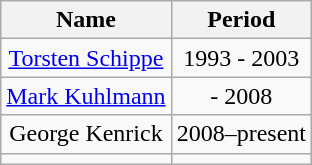<table class="wikitable">
<tr>
<th>Name</th>
<th>Period</th>
</tr>
<tr align="center">
<td><a href='#'>Torsten Schippe</a></td>
<td>1993 - 2003</td>
</tr>
<tr align="center">
<td><a href='#'>Mark Kuhlmann</a></td>
<td>- 2008</td>
</tr>
<tr align="center">
<td> George Kenrick</td>
<td>2008–present</td>
</tr>
<tr align="center">
<td></td>
<td></td>
</tr>
</table>
